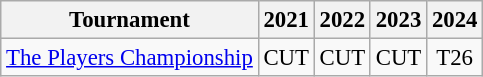<table class="wikitable" style="font-size:95%;text-align:center;">
<tr>
<th>Tournament</th>
<th>2021</th>
<th>2022</th>
<th>2023</th>
<th>2024</th>
</tr>
<tr>
<td align=left><a href='#'>The Players Championship</a></td>
<td>CUT</td>
<td>CUT</td>
<td>CUT</td>
<td>T26</td>
</tr>
</table>
